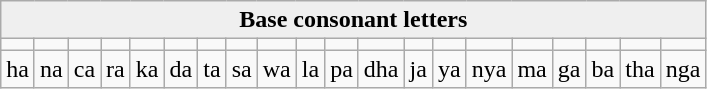<table class="wikitable" style="border-collapse:collapse;">
<tr>
<td colspan="20" align="center" bgcolor="#efefef"><strong>Base consonant letters</strong></td>
</tr>
<tr>
<td align="center"></td>
<td align="center"></td>
<td align="center"></td>
<td align="center"></td>
<td align="center"></td>
<td align="center"></td>
<td align="center"></td>
<td align="center"></td>
<td align="center"></td>
<td align="center"></td>
<td align="center"></td>
<td align="center"></td>
<td align="center"></td>
<td align="center"></td>
<td align="center"></td>
<td align="center"></td>
<td align="center"></td>
<td align="center"></td>
<td align="center"></td>
<td align="center"></td>
</tr>
<tr>
<td align="center">ha</td>
<td align="center">na</td>
<td align="center">ca</td>
<td align="center">ra</td>
<td align="center">ka</td>
<td align="center">da</td>
<td align="center">ta</td>
<td align="center">sa</td>
<td align="center">wa</td>
<td align="center">la</td>
<td align="center">pa</td>
<td align="center">dha</td>
<td align="center">ja</td>
<td align="center">ya</td>
<td align="center">nya</td>
<td align="center">ma</td>
<td align="center">ga</td>
<td align="center">ba</td>
<td align="center">tha</td>
<td align="center">nga</td>
</tr>
</table>
